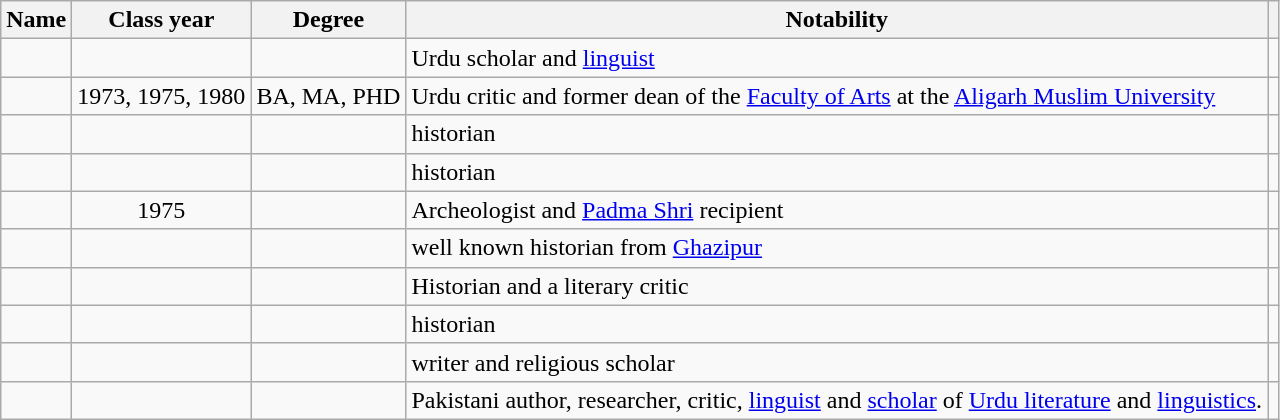<table class="wikitable sortable">
<tr>
<th>Name</th>
<th data-sort-type="isoDate">Class year</th>
<th class="unsortable">Degree</th>
<th class="unsortable">Notability</th>
<th class="unsortable"></th>
</tr>
<tr>
<td></td>
<td style="text-align:center;"></td>
<td></td>
<td>Urdu scholar and <a href='#'>linguist</a></td>
<td style="text-align:center;"></td>
</tr>
<tr>
<td></td>
<td style="text-align:center;">1973, 1975, 1980</td>
<td>BA, MA, PHD</td>
<td>Urdu critic and former dean of the <a href='#'>Faculty of Arts</a> at the <a href='#'>Aligarh Muslim University</a></td>
<td style="text-align:center;"></td>
</tr>
<tr>
<td></td>
<td style="text-align:center;"></td>
<td></td>
<td>historian</td>
<td style="text-align:center;"></td>
</tr>
<tr>
<td></td>
<td style="text-align:center;"></td>
<td></td>
<td>historian</td>
<td style="text-align:center;"></td>
</tr>
<tr>
<td></td>
<td style="text-align:center;">1975</td>
<td></td>
<td>Archeologist and <a href='#'>Padma Shri</a> recipient</td>
<td style="text-align:center;"></td>
</tr>
<tr>
<td></td>
<td style="text-align:center;"></td>
<td></td>
<td>well known historian from <a href='#'>Ghazipur</a></td>
<td style="text-align:center;"></td>
</tr>
<tr>
<td></td>
<td style="text-align:center;"></td>
<td></td>
<td>Historian and a literary critic</td>
<td style="text-align:center;"></td>
</tr>
<tr>
<td></td>
<td style="text-align:center;"></td>
<td></td>
<td>historian</td>
<td style="text-align:center;"></td>
</tr>
<tr>
<td></td>
<td style="text-align:center;"></td>
<td></td>
<td>writer and religious scholar</td>
<td style="text-align:center;"></td>
</tr>
<tr>
<td></td>
<td style="text-align:center;"></td>
<td></td>
<td>Pakistani author, researcher, critic, <a href='#'>linguist</a> and <a href='#'>scholar</a> of <a href='#'>Urdu literature</a> and <a href='#'>linguistics</a>.</td>
<td style="text-align:center;"></td>
</tr>
</table>
